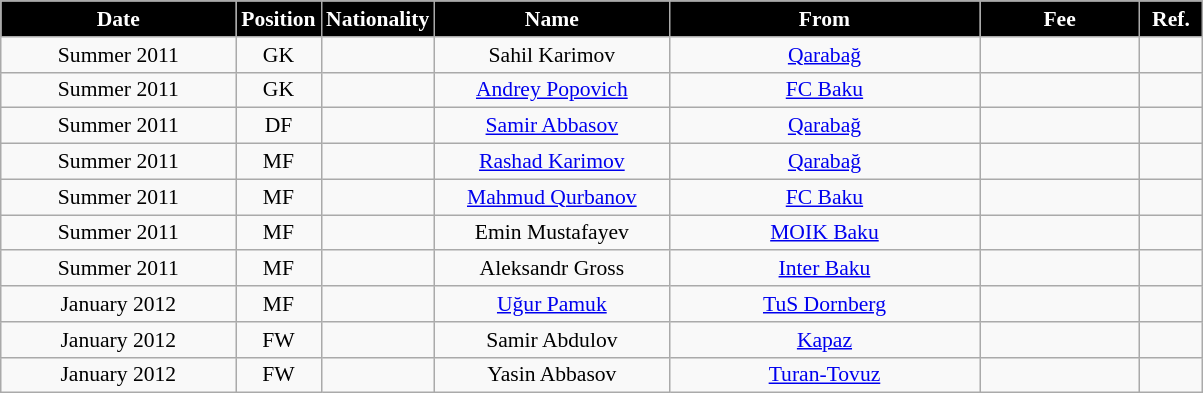<table class="wikitable"  style="text-align:center; font-size:90%; ">
<tr>
<th style="background:#000000; color:#FFFFFF; width:150px;">Date</th>
<th style="background:#000000; color:#FFFFFF; width:50px;">Position</th>
<th style="background:#000000; color:#FFFFFF; width:50px;">Nationality</th>
<th style="background:#000000; color:#FFFFFF; width:150px;">Name</th>
<th style="background:#000000; color:#FFFFFF; width:200px;">From</th>
<th style="background:#000000; color:#FFFFFF; width:100px;">Fee</th>
<th style="background:#000000; color:#FFFFFF; width:35px;">Ref.</th>
</tr>
<tr>
<td>Summer 2011</td>
<td>GK</td>
<td></td>
<td>Sahil Karimov</td>
<td><a href='#'>Qarabağ</a></td>
<td></td>
<td></td>
</tr>
<tr>
<td>Summer 2011</td>
<td>GK</td>
<td></td>
<td><a href='#'>Andrey Popovich</a></td>
<td><a href='#'>FC Baku</a></td>
<td></td>
<td></td>
</tr>
<tr>
<td>Summer 2011</td>
<td>DF</td>
<td></td>
<td><a href='#'>Samir Abbasov</a></td>
<td><a href='#'>Qarabağ</a></td>
<td></td>
<td></td>
</tr>
<tr>
<td>Summer 2011</td>
<td>MF</td>
<td></td>
<td><a href='#'>Rashad Karimov</a></td>
<td><a href='#'>Qarabağ</a></td>
<td></td>
<td></td>
</tr>
<tr>
<td>Summer 2011</td>
<td>MF</td>
<td></td>
<td><a href='#'>Mahmud Qurbanov</a></td>
<td><a href='#'>FC Baku</a></td>
<td></td>
<td></td>
</tr>
<tr>
<td>Summer 2011</td>
<td>MF</td>
<td></td>
<td>Emin Mustafayev</td>
<td><a href='#'>MOIK Baku</a></td>
<td></td>
<td></td>
</tr>
<tr>
<td>Summer 2011</td>
<td>MF</td>
<td></td>
<td>Aleksandr Gross</td>
<td><a href='#'>Inter Baku</a></td>
<td></td>
<td></td>
</tr>
<tr>
<td>January 2012</td>
<td>MF</td>
<td></td>
<td><a href='#'>Uğur Pamuk</a></td>
<td><a href='#'>TuS Dornberg</a></td>
<td></td>
<td></td>
</tr>
<tr>
<td>January 2012</td>
<td>FW</td>
<td></td>
<td>Samir Abdulov</td>
<td><a href='#'>Kapaz</a></td>
<td></td>
<td></td>
</tr>
<tr>
<td>January 2012</td>
<td>FW</td>
<td></td>
<td>Yasin Abbasov</td>
<td><a href='#'>Turan-Tovuz</a></td>
<td></td>
<td></td>
</tr>
</table>
